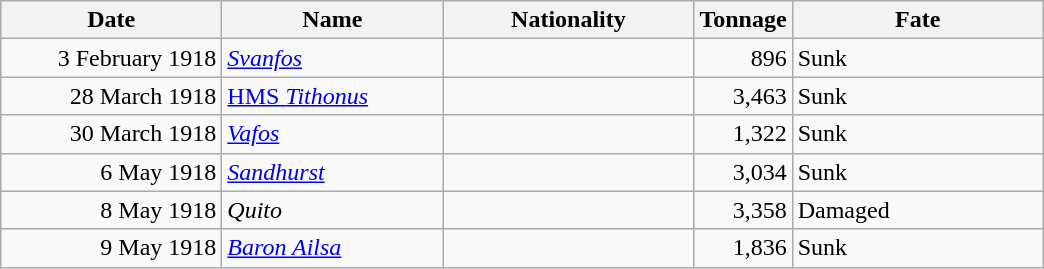<table class="wikitable sortable">
<tr>
<th width="140px">Date</th>
<th width="140px">Name</th>
<th width="160px">Nationality</th>
<th width="25px">Tonnage</th>
<th width="160px">Fate</th>
</tr>
<tr>
<td align="right">3 February 1918</td>
<td align="left"><a href='#'><em>Svanfos</em></a></td>
<td align="left"></td>
<td align="right">896</td>
<td align="left">Sunk</td>
</tr>
<tr>
<td align="right">28 March 1918</td>
<td align="left"><a href='#'>HMS <em>Tithonus</em></a></td>
<td align="left"></td>
<td align="right">3,463</td>
<td align="left">Sunk</td>
</tr>
<tr>
<td align="right">30 March 1918</td>
<td align="left"><a href='#'><em>Vafos</em></a></td>
<td align="left"></td>
<td align="right">1,322</td>
<td align="left">Sunk</td>
</tr>
<tr>
<td align="right">6 May 1918</td>
<td align="left"><a href='#'><em>Sandhurst</em></a></td>
<td align="left"></td>
<td align="right">3,034</td>
<td align="left">Sunk</td>
</tr>
<tr>
<td align="right">8 May 1918</td>
<td align="left"><em>Quito</em></td>
<td align="left"></td>
<td align="right">3,358</td>
<td align="left">Damaged</td>
</tr>
<tr>
<td align="right">9 May 1918</td>
<td align="left"><a href='#'><em>Baron Ailsa</em></a></td>
<td align="left"></td>
<td align="right">1,836</td>
<td align="left">Sunk</td>
</tr>
</table>
